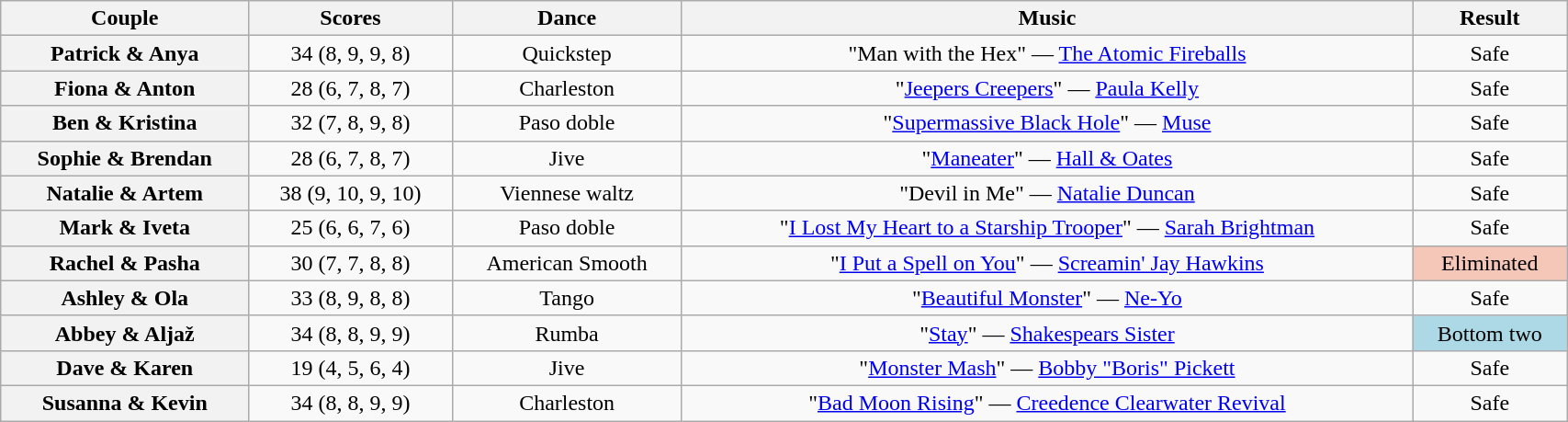<table class="wikitable sortable" style="text-align:center; width:90%">
<tr>
<th scope="col">Couple</th>
<th scope="col">Scores</th>
<th scope="col" class="unsortable">Dance</th>
<th scope="col" class="unsortable">Music</th>
<th scope="col" class="unsortable">Result</th>
</tr>
<tr>
<th scope="row">Patrick & Anya</th>
<td>34 (8, 9, 9, 8)</td>
<td>Quickstep</td>
<td>"Man with the Hex" — <a href='#'>The Atomic Fireballs</a></td>
<td>Safe</td>
</tr>
<tr>
<th scope="row">Fiona & Anton</th>
<td>28 (6, 7, 8, 7)</td>
<td>Charleston</td>
<td>"<a href='#'>Jeepers Creepers</a>" — <a href='#'>Paula Kelly</a></td>
<td>Safe</td>
</tr>
<tr>
<th scope="row">Ben & Kristina</th>
<td>32 (7, 8, 9, 8)</td>
<td>Paso doble</td>
<td>"<a href='#'>Supermassive Black Hole</a>" — <a href='#'>Muse</a></td>
<td>Safe</td>
</tr>
<tr>
<th scope="row">Sophie & Brendan</th>
<td>28 (6, 7, 8, 7)</td>
<td>Jive</td>
<td>"<a href='#'>Maneater</a>" — <a href='#'>Hall & Oates</a></td>
<td>Safe</td>
</tr>
<tr>
<th scope="row">Natalie & Artem</th>
<td>38 (9, 10, 9, 10)</td>
<td>Viennese waltz</td>
<td>"Devil in Me" — <a href='#'>Natalie Duncan</a></td>
<td>Safe</td>
</tr>
<tr>
<th scope="row">Mark & Iveta</th>
<td>25 (6, 6, 7, 6)</td>
<td>Paso doble</td>
<td>"<a href='#'>I Lost My Heart to a Starship Trooper</a>" — <a href='#'>Sarah Brightman</a></td>
<td>Safe</td>
</tr>
<tr>
<th scope="row">Rachel & Pasha</th>
<td>30 (7, 7, 8, 8)</td>
<td>American Smooth</td>
<td>"<a href='#'>I Put a Spell on You</a>" — <a href='#'>Screamin' Jay Hawkins</a></td>
<td bgcolor="f4c7b8">Eliminated</td>
</tr>
<tr>
<th scope="row">Ashley & Ola</th>
<td>33 (8, 9, 8, 8)</td>
<td>Tango</td>
<td>"<a href='#'>Beautiful Monster</a>" — <a href='#'>Ne-Yo</a></td>
<td>Safe</td>
</tr>
<tr>
<th scope="row">Abbey & Aljaž</th>
<td>34 (8, 8, 9, 9)</td>
<td>Rumba</td>
<td>"<a href='#'>Stay</a>" — <a href='#'>Shakespears Sister</a></td>
<td bgcolor="lightblue">Bottom two</td>
</tr>
<tr>
<th scope="row">Dave & Karen</th>
<td>19 (4, 5, 6, 4)</td>
<td>Jive</td>
<td>"<a href='#'>Monster Mash</a>" — <a href='#'>Bobby "Boris" Pickett</a></td>
<td>Safe</td>
</tr>
<tr>
<th scope="row">Susanna & Kevin</th>
<td>34 (8, 8, 9, 9)</td>
<td>Charleston</td>
<td>"<a href='#'>Bad Moon Rising</a>" — <a href='#'>Creedence Clearwater Revival</a></td>
<td>Safe</td>
</tr>
</table>
